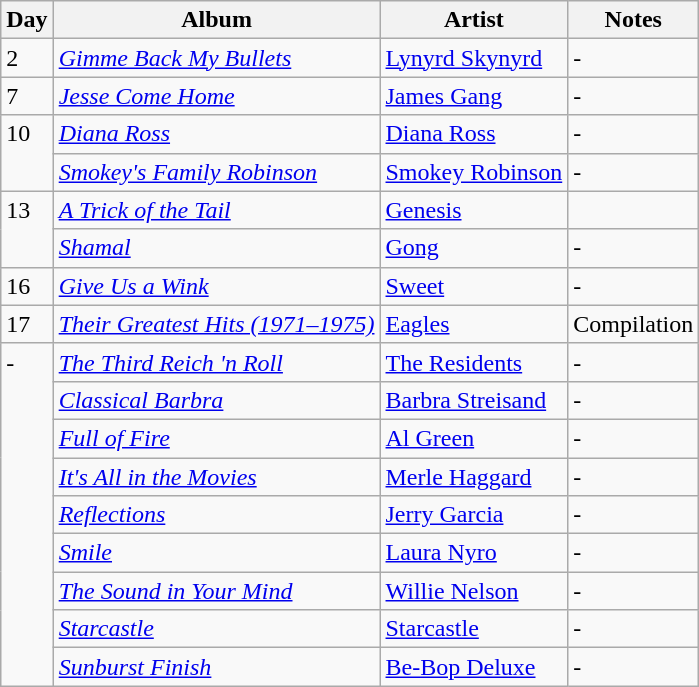<table class="wikitable">
<tr>
<th>Day</th>
<th>Album</th>
<th>Artist</th>
<th>Notes</th>
</tr>
<tr>
<td>2</td>
<td><em><a href='#'>Gimme Back My Bullets</a></em></td>
<td><a href='#'>Lynyrd Skynyrd</a></td>
<td>-</td>
</tr>
<tr>
<td style="vertical-align:top;">7</td>
<td><em><a href='#'>Jesse Come Home</a></em></td>
<td><a href='#'>James Gang</a></td>
<td>-</td>
</tr>
<tr>
<td rowspan="2" style="vertical-align:top;">10</td>
<td><em><a href='#'>Diana Ross</a></em></td>
<td><a href='#'>Diana Ross</a></td>
<td>-</td>
</tr>
<tr>
<td><em><a href='#'>Smokey's Family Robinson</a></em></td>
<td><a href='#'>Smokey Robinson</a></td>
<td>-</td>
</tr>
<tr>
<td rowspan="2" style="vertical-align:top;">13</td>
<td><em><a href='#'>A Trick of the Tail</a></em></td>
<td><a href='#'>Genesis</a></td>
<td></td>
</tr>
<tr>
<td><em><a href='#'>Shamal</a></em></td>
<td><a href='#'>Gong</a></td>
<td>-</td>
</tr>
<tr>
<td style="vertical-align:top;">16</td>
<td><em><a href='#'>Give Us a Wink</a></em></td>
<td><a href='#'>Sweet</a></td>
<td>-</td>
</tr>
<tr>
<td style="vertical-align:top;">17</td>
<td><em><a href='#'>Their Greatest Hits (1971–1975)</a></em></td>
<td><a href='#'>Eagles</a></td>
<td>Compilation</td>
</tr>
<tr>
<td rowspan="9" style="vertical-align:top;">-</td>
<td><em><a href='#'>The Third Reich 'n Roll</a></em></td>
<td><a href='#'>The Residents</a></td>
<td>-</td>
</tr>
<tr>
<td><em><a href='#'>Classical Barbra</a></em></td>
<td><a href='#'>Barbra Streisand</a></td>
<td>-</td>
</tr>
<tr>
<td><em><a href='#'>Full of Fire</a></em></td>
<td><a href='#'>Al Green</a></td>
<td>-</td>
</tr>
<tr>
<td><em><a href='#'>It's All in the Movies</a></em></td>
<td><a href='#'>Merle Haggard</a></td>
<td>-</td>
</tr>
<tr>
<td><em><a href='#'>Reflections</a></em></td>
<td><a href='#'>Jerry Garcia</a></td>
<td>-</td>
</tr>
<tr>
<td><em><a href='#'>Smile</a></em></td>
<td><a href='#'>Laura Nyro</a></td>
<td>-</td>
</tr>
<tr>
<td><em><a href='#'>The Sound in Your Mind</a></em></td>
<td><a href='#'>Willie Nelson</a></td>
<td>-</td>
</tr>
<tr>
<td><em><a href='#'>Starcastle</a></em></td>
<td><a href='#'>Starcastle</a></td>
<td>-</td>
</tr>
<tr>
<td><em><a href='#'>Sunburst Finish</a></em></td>
<td><a href='#'>Be-Bop Deluxe</a></td>
<td>-</td>
</tr>
</table>
